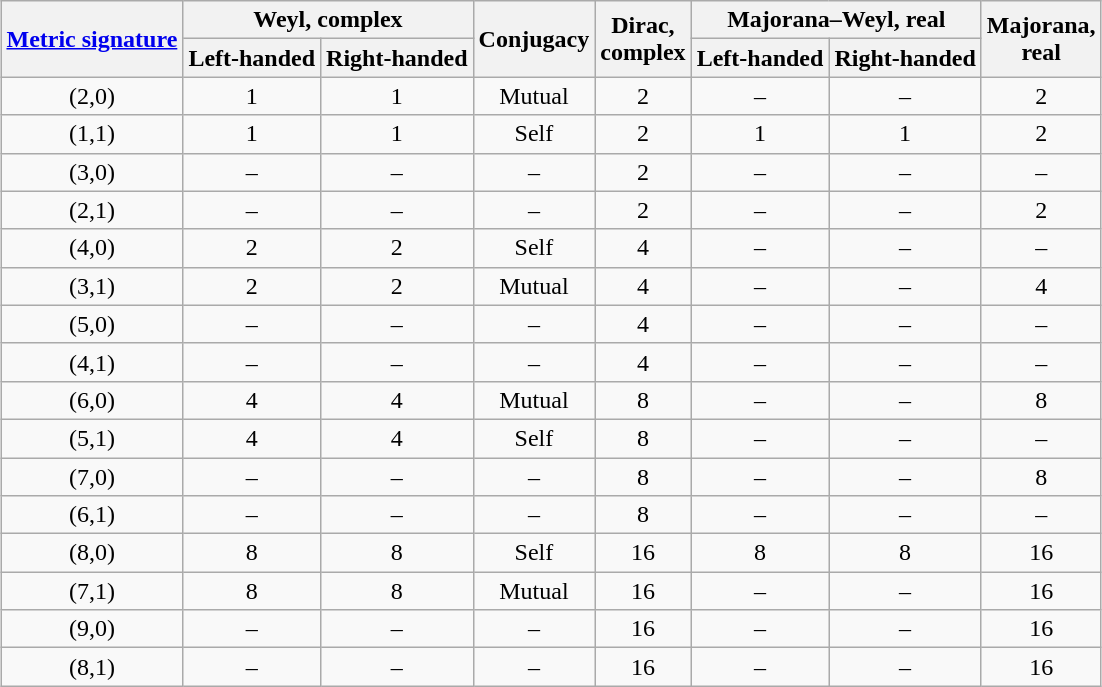<table class="wikitable" style="margin:1em auto; text-align:center;">
<tr>
<th rowspan=2><a href='#'>Metric signature</a></th>
<th colspan=2>Weyl, complex</th>
<th rowspan=2>Conjugacy</th>
<th rowspan=2>Dirac, <br>complex</th>
<th colspan=2>Majorana–Weyl, real</th>
<th rowspan=2>Majorana, <br>real</th>
</tr>
<tr>
<th>Left-handed</th>
<th>Right-handed</th>
<th>Left-handed</th>
<th>Right-handed</th>
</tr>
<tr>
<td>(2,0)</td>
<td>1</td>
<td>1</td>
<td>Mutual</td>
<td>2</td>
<td>–</td>
<td>–</td>
<td>2</td>
</tr>
<tr>
<td>(1,1)</td>
<td>1</td>
<td>1</td>
<td>Self</td>
<td>2</td>
<td>1</td>
<td>1</td>
<td>2</td>
</tr>
<tr>
<td>(3,0)</td>
<td>–</td>
<td>–</td>
<td>–</td>
<td>2</td>
<td>–</td>
<td>–</td>
<td>–</td>
</tr>
<tr>
<td>(2,1)</td>
<td>–</td>
<td>–</td>
<td>–</td>
<td>2</td>
<td>–</td>
<td>–</td>
<td>2</td>
</tr>
<tr>
<td>(4,0)</td>
<td>2</td>
<td>2</td>
<td>Self</td>
<td>4</td>
<td>–</td>
<td>–</td>
<td>–</td>
</tr>
<tr>
<td>(3,1)</td>
<td>2</td>
<td>2</td>
<td>Mutual</td>
<td>4</td>
<td>–</td>
<td>–</td>
<td>4</td>
</tr>
<tr>
<td>(5,0)</td>
<td>–</td>
<td>–</td>
<td>–</td>
<td>4</td>
<td>–</td>
<td>–</td>
<td>–</td>
</tr>
<tr>
<td>(4,1)</td>
<td>–</td>
<td>–</td>
<td>–</td>
<td>4</td>
<td>–</td>
<td>–</td>
<td>–</td>
</tr>
<tr>
<td>(6,0)</td>
<td>4</td>
<td>4</td>
<td>Mutual</td>
<td>8</td>
<td>–</td>
<td>–</td>
<td>8</td>
</tr>
<tr>
<td>(5,1)</td>
<td>4</td>
<td>4</td>
<td>Self</td>
<td>8</td>
<td>–</td>
<td>–</td>
<td>–</td>
</tr>
<tr>
<td>(7,0)</td>
<td>–</td>
<td>–</td>
<td>–</td>
<td>8</td>
<td>–</td>
<td>–</td>
<td>8</td>
</tr>
<tr>
<td>(6,1)</td>
<td>–</td>
<td>–</td>
<td>–</td>
<td>8</td>
<td>–</td>
<td>–</td>
<td>–</td>
</tr>
<tr>
<td>(8,0)</td>
<td>8</td>
<td>8</td>
<td>Self</td>
<td>16</td>
<td>8</td>
<td>8</td>
<td>16</td>
</tr>
<tr>
<td>(7,1)</td>
<td>8</td>
<td>8</td>
<td>Mutual</td>
<td>16</td>
<td>–</td>
<td>–</td>
<td>16</td>
</tr>
<tr>
<td>(9,0)</td>
<td>–</td>
<td>–</td>
<td>–</td>
<td>16</td>
<td>–</td>
<td>–</td>
<td>16</td>
</tr>
<tr>
<td>(8,1)</td>
<td>–</td>
<td>–</td>
<td>–</td>
<td>16</td>
<td>–</td>
<td>–</td>
<td>16</td>
</tr>
</table>
